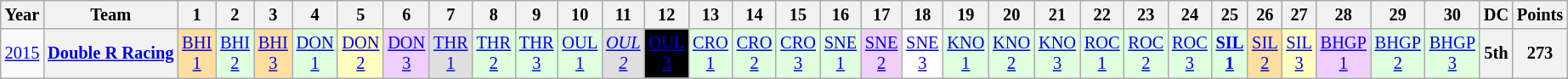<table class="wikitable" style="text-align:center; font-size:85%">
<tr>
<th>Year</th>
<th>Team</th>
<th>1</th>
<th>2</th>
<th>3</th>
<th>4</th>
<th>5</th>
<th>6</th>
<th>7</th>
<th>8</th>
<th>9</th>
<th>10</th>
<th>11</th>
<th>12</th>
<th>13</th>
<th>14</th>
<th>15</th>
<th>16</th>
<th>17</th>
<th>18</th>
<th>19</th>
<th>20</th>
<th>21</th>
<th>22</th>
<th>23</th>
<th>24</th>
<th>25</th>
<th>26</th>
<th>27</th>
<th>28</th>
<th>29</th>
<th>30</th>
<th>DC</th>
<th>Points</th>
</tr>
<tr>
<td><a href='#'>2015</a></td>
<th nowrap><a href='#'>Double R Racing</a></th>
<td style="background:#FFDF9F;"><a href='#'>BHI<br>1</a><br></td>
<td style="background:#DFFFDF;"><a href='#'>BHI<br>2</a><br></td>
<td style="background:#FFDF9F;"><a href='#'>BHI<br>3</a><br></td>
<td style="background:#DFFFDF;"><a href='#'>DON<br>1</a><br></td>
<td style="background:#FFFFBF;"><a href='#'>DON<br>2</a><br></td>
<td style="background:#EFCFFF;"><a href='#'>DON<br>3</a><br></td>
<td style="background:#DFDFDF;"><a href='#'>THR<br>1</a><br></td>
<td style="background:#DFFFDF;"><a href='#'>THR<br>2</a><br></td>
<td style="background:#DFFFDF;"><a href='#'>THR<br>3</a><br></td>
<td style="background:#DFFFDF;"><a href='#'>OUL<br>1</a><br></td>
<td style="background:#DFDFDF;"><em><a href='#'>OUL<br>2</a></em><br></td>
<td style="background-color:#000000;color:white"><a href='#'>OUL<br>3</a><br></td>
<td style="background:#DFFFDF;"><a href='#'>CRO<br>1</a><br></td>
<td style="background:#DFFFDF;"><a href='#'>CRO<br>2</a><br></td>
<td style="background:#DFFFDF;"><a href='#'>CRO<br>3</a><br></td>
<td style="background:#DFFFDF;"><a href='#'>SNE<br>1</a><br></td>
<td style="background:#EFCFFF;"><a href='#'>SNE<br>2</a><br></td>
<td style="background:#FFFFFF;"><a href='#'>SNE<br>3</a><br></td>
<td style="background:#DFFFDF;"><a href='#'>KNO<br>1</a><br></td>
<td style="background:#DFFFDF;"><a href='#'>KNO<br>2</a><br></td>
<td style="background:#DFFFDF;"><a href='#'>KNO<br>3</a><br></td>
<td style="background:#DFFFDF;"><a href='#'>ROC<br>1</a><br></td>
<td style="background:#DFFFDF;"><a href='#'>ROC<br>2</a><br></td>
<td style="background:#DFFFDF;"><a href='#'>ROC<br>3</a><br></td>
<td style="background:#DFFFDF;"><strong><a href='#'>SIL<br>1</a></strong><br></td>
<td style="background:#FFDF9F;"><a href='#'>SIL<br>2</a><br></td>
<td style="background:#FFFFBF;"><a href='#'>SIL<br>3</a><br></td>
<td style="background:#EFCFFF;"><a href='#'>BHGP<br>1</a><br></td>
<td style="background:#DFFFDF;"><a href='#'>BHGP<br>2</a><br></td>
<td style="background:#DFFFDF;"><a href='#'>BHGP<br>3</a><br></td>
<th>5th</th>
<th>273</th>
</tr>
</table>
